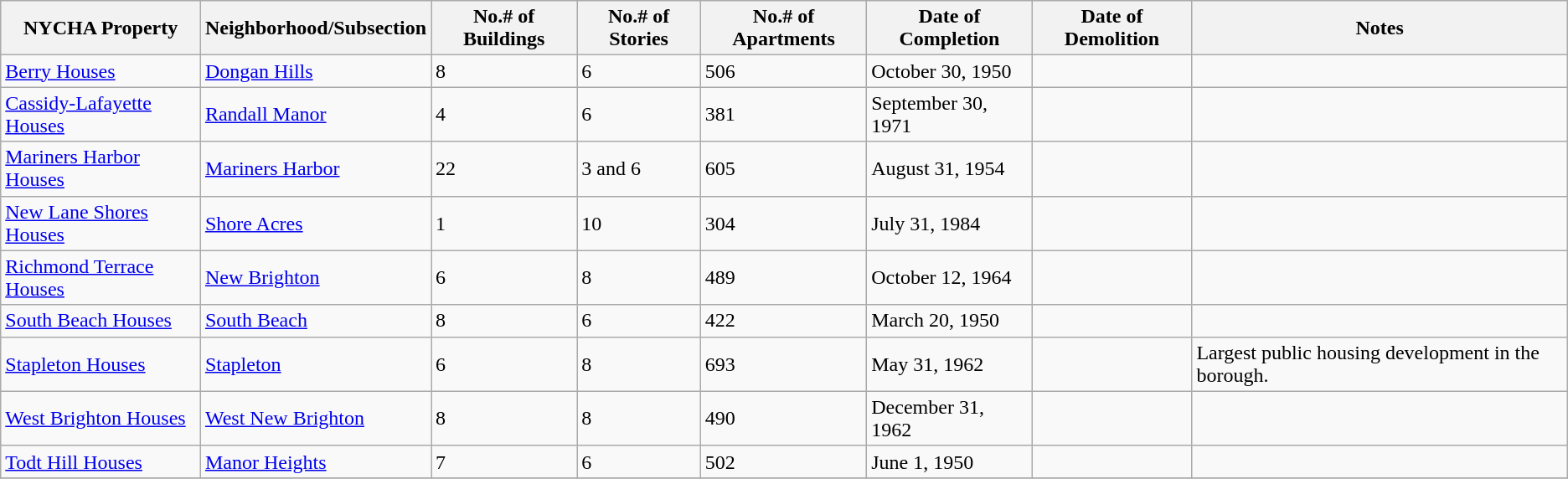<table class="wikitable sortable">
<tr>
<th>NYCHA Property</th>
<th>Neighborhood/Subsection</th>
<th>No.# of Buildings</th>
<th>No.# of Stories</th>
<th>No.# of Apartments</th>
<th>Date of Completion</th>
<th>Date of Demolition</th>
<th>Notes</th>
</tr>
<tr>
<td><a href='#'>Berry Houses</a></td>
<td><a href='#'>Dongan Hills</a></td>
<td>8</td>
<td>6</td>
<td>506</td>
<td>October 30, 1950</td>
<td></td>
<td></td>
</tr>
<tr>
<td><a href='#'>Cassidy-Lafayette Houses</a></td>
<td><a href='#'>Randall Manor</a></td>
<td>4</td>
<td>6</td>
<td>381</td>
<td>September 30, 1971</td>
<td></td>
<td></td>
</tr>
<tr>
<td><a href='#'>Mariners Harbor Houses</a></td>
<td><a href='#'>Mariners Harbor</a></td>
<td>22</td>
<td>3 and 6</td>
<td>605</td>
<td>August 31, 1954</td>
<td></td>
<td></td>
</tr>
<tr>
<td><a href='#'>New Lane Shores Houses</a></td>
<td><a href='#'>Shore Acres</a></td>
<td>1</td>
<td>10</td>
<td>304</td>
<td>July 31, 1984</td>
<td></td>
<td></td>
</tr>
<tr>
<td><a href='#'>Richmond Terrace Houses</a></td>
<td><a href='#'>New Brighton</a></td>
<td>6</td>
<td>8</td>
<td>489</td>
<td>October 12, 1964</td>
<td></td>
<td></td>
</tr>
<tr>
<td><a href='#'>South Beach Houses</a></td>
<td><a href='#'>South Beach</a></td>
<td>8</td>
<td>6</td>
<td>422</td>
<td>March 20, 1950</td>
<td></td>
<td></td>
</tr>
<tr>
<td><a href='#'>Stapleton Houses</a></td>
<td><a href='#'>Stapleton</a></td>
<td>6</td>
<td>8</td>
<td>693</td>
<td>May 31, 1962</td>
<td></td>
<td>Largest public housing development in the borough.</td>
</tr>
<tr>
<td><a href='#'>West Brighton Houses</a></td>
<td><a href='#'>West New Brighton</a></td>
<td>8</td>
<td>8</td>
<td>490</td>
<td>December 31, 1962</td>
<td></td>
<td></td>
</tr>
<tr>
<td><a href='#'>Todt Hill Houses</a></td>
<td><a href='#'>Manor Heights</a></td>
<td>7</td>
<td>6</td>
<td>502</td>
<td>June 1, 1950</td>
<td></td>
<td></td>
</tr>
<tr>
</tr>
</table>
